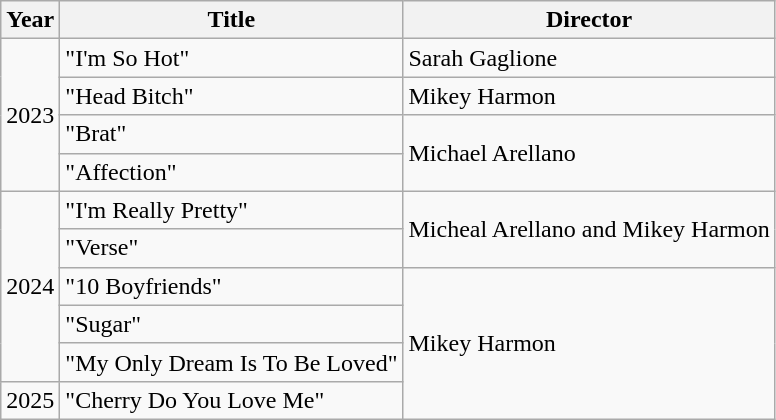<table class="wikitable">
<tr>
<th>Year</th>
<th>Title</th>
<th>Director</th>
</tr>
<tr>
<td rowspan="4">2023</td>
<td>"I'm So Hot"</td>
<td>Sarah Gaglione</td>
</tr>
<tr>
<td>"Head Bitch"</td>
<td>Mikey Harmon</td>
</tr>
<tr>
<td>"Brat"</td>
<td rowspan="2">Michael Arellano</td>
</tr>
<tr>
<td>"Affection"</td>
</tr>
<tr>
<td rowspan="5">2024</td>
<td>"I'm Really Pretty"</td>
<td rowspan="2">Micheal Arellano and Mikey Harmon</td>
</tr>
<tr>
<td>"Verse"</td>
</tr>
<tr>
<td>"10 Boyfriends"</td>
<td rowspan="4">Mikey Harmon</td>
</tr>
<tr>
<td>"Sugar"</td>
</tr>
<tr>
<td>"My Only Dream Is To Be Loved"</td>
</tr>
<tr>
<td rowspan="1">2025</td>
<td>"Cherry Do You Love Me"</td>
</tr>
</table>
